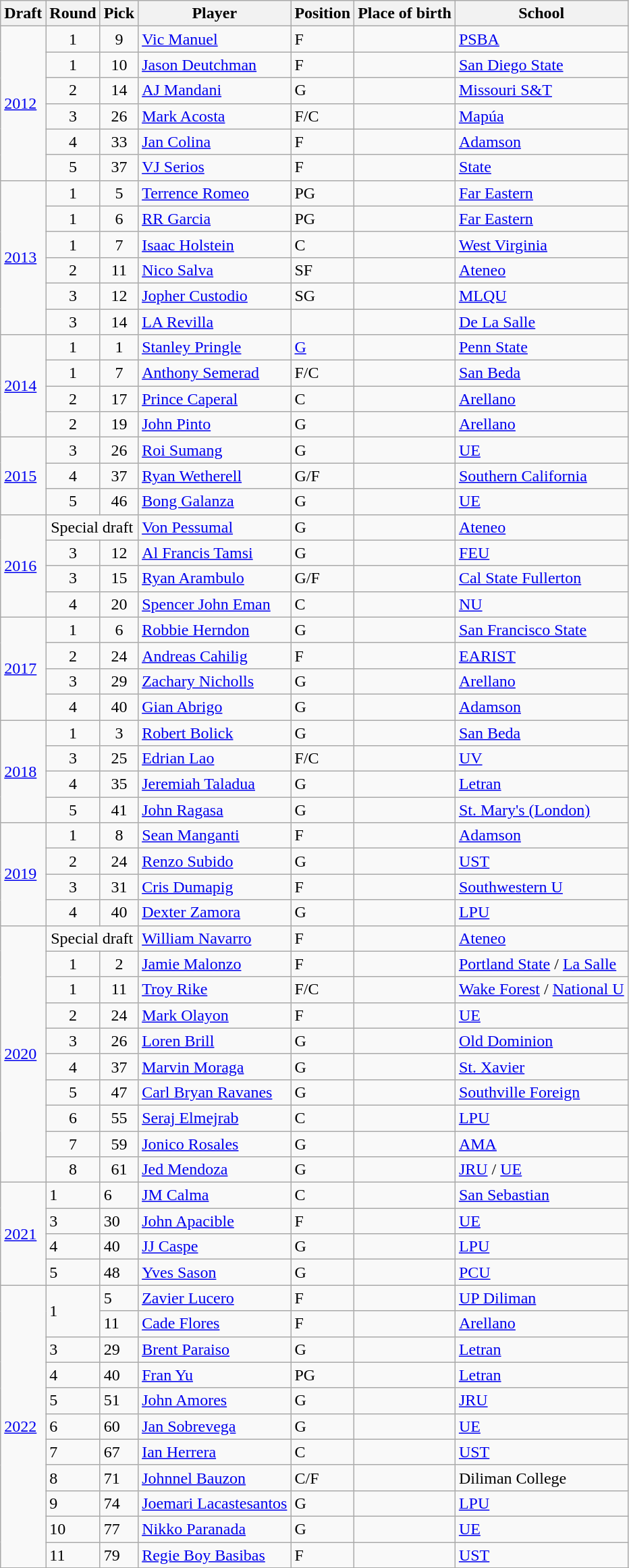<table class=wikitable>
<tr>
<th>Draft</th>
<th>Round</th>
<th>Pick</th>
<th>Player</th>
<th>Position</th>
<th>Place of birth</th>
<th>School</th>
</tr>
<tr>
<td rowspan=6><a href='#'>2012</a></td>
<td align=center>1</td>
<td align=center>9</td>
<td><a href='#'>Vic Manuel</a></td>
<td>F</td>
<td></td>
<td><a href='#'>PSBA</a></td>
</tr>
<tr>
<td align=center>1</td>
<td align=center>10</td>
<td><a href='#'>Jason Deutchman</a></td>
<td>F</td>
<td></td>
<td><a href='#'>San Diego State</a></td>
</tr>
<tr>
<td align=center>2</td>
<td align=center>14</td>
<td><a href='#'>AJ Mandani</a></td>
<td>G</td>
<td></td>
<td><a href='#'>Missouri S&T</a></td>
</tr>
<tr>
<td align=center>3</td>
<td align=center>26</td>
<td><a href='#'>Mark Acosta</a></td>
<td>F/C</td>
<td></td>
<td><a href='#'>Mapúa</a></td>
</tr>
<tr>
<td align=center>4</td>
<td align=center>33</td>
<td><a href='#'>Jan Colina</a></td>
<td>F</td>
<td></td>
<td><a href='#'>Adamson</a></td>
</tr>
<tr>
<td align=center>5</td>
<td align=center>37</td>
<td><a href='#'>VJ Serios</a></td>
<td>F</td>
<td></td>
<td><a href='#'>State</a></td>
</tr>
<tr>
<td rowspan=6><a href='#'>2013</a></td>
<td align=center>1</td>
<td align=center>5</td>
<td><a href='#'>Terrence Romeo</a></td>
<td>PG</td>
<td></td>
<td><a href='#'>Far Eastern</a></td>
</tr>
<tr>
<td align=center>1</td>
<td align=center>6</td>
<td><a href='#'>RR Garcia</a></td>
<td>PG</td>
<td></td>
<td><a href='#'>Far Eastern</a></td>
</tr>
<tr>
<td align=center>1</td>
<td align=center>7</td>
<td><a href='#'>Isaac Holstein</a></td>
<td>C</td>
<td></td>
<td><a href='#'>West Virginia</a></td>
</tr>
<tr>
<td align=center>2</td>
<td align=center>11</td>
<td><a href='#'>Nico Salva</a></td>
<td>SF</td>
<td></td>
<td><a href='#'>Ateneo</a></td>
</tr>
<tr>
<td align=center>3</td>
<td align=center>12</td>
<td><a href='#'>Jopher Custodio</a></td>
<td>SG</td>
<td></td>
<td><a href='#'>MLQU</a></td>
</tr>
<tr>
<td align=center>3</td>
<td align=center>14</td>
<td><a href='#'>LA Revilla</a></td>
<td></td>
<td></td>
<td><a href='#'>De La Salle</a></td>
</tr>
<tr>
<td rowspan=4><a href='#'>2014</a></td>
<td align=center>1</td>
<td align=center>1</td>
<td><a href='#'>Stanley Pringle</a></td>
<td><a href='#'>G</a></td>
<td></td>
<td><a href='#'>Penn State</a></td>
</tr>
<tr>
<td align=center>1</td>
<td align=center>7</td>
<td><a href='#'>Anthony Semerad</a></td>
<td>F/C</td>
<td></td>
<td><a href='#'>San Beda</a></td>
</tr>
<tr>
<td align=center>2</td>
<td align=center>17</td>
<td><a href='#'>Prince Caperal</a></td>
<td>C</td>
<td></td>
<td><a href='#'>Arellano</a></td>
</tr>
<tr>
<td align=center>2</td>
<td align=center>19</td>
<td><a href='#'>John Pinto</a></td>
<td>G</td>
<td></td>
<td><a href='#'>Arellano</a></td>
</tr>
<tr>
<td rowspan=3><a href='#'>2015</a></td>
<td align=center>3</td>
<td align=center>26</td>
<td><a href='#'>Roi Sumang</a></td>
<td>G</td>
<td></td>
<td><a href='#'>UE</a></td>
</tr>
<tr>
<td align=center>4</td>
<td align=center>37</td>
<td><a href='#'>Ryan Wetherell</a></td>
<td>G/F</td>
<td></td>
<td><a href='#'>Southern California</a></td>
</tr>
<tr>
<td align=center>5</td>
<td align=center>46</td>
<td><a href='#'>Bong Galanza</a></td>
<td>G</td>
<td></td>
<td><a href='#'>UE</a></td>
</tr>
<tr>
<td rowspan=4><a href='#'>2016</a></td>
<td colspan=2 align=center>Special draft</td>
<td><a href='#'>Von Pessumal</a></td>
<td>G</td>
<td></td>
<td><a href='#'>Ateneo</a></td>
</tr>
<tr>
<td align=center>3</td>
<td align=center>12</td>
<td><a href='#'>Al Francis Tamsi</a></td>
<td>G</td>
<td></td>
<td><a href='#'>FEU</a></td>
</tr>
<tr>
<td align=center>3</td>
<td align=center>15</td>
<td><a href='#'>Ryan Arambulo</a></td>
<td>G/F</td>
<td></td>
<td><a href='#'>Cal State Fullerton</a></td>
</tr>
<tr>
<td align=center>4</td>
<td align=center>20</td>
<td><a href='#'>Spencer John Eman</a></td>
<td>C</td>
<td></td>
<td><a href='#'>NU</a></td>
</tr>
<tr>
<td rowspan=4><a href='#'>2017</a></td>
<td align=center>1</td>
<td align=center>6</td>
<td><a href='#'>Robbie Herndon</a></td>
<td>G</td>
<td></td>
<td><a href='#'>San Francisco State</a></td>
</tr>
<tr>
<td align=center>2</td>
<td align=center>24</td>
<td><a href='#'>Andreas Cahilig</a></td>
<td>F</td>
<td></td>
<td><a href='#'>EARIST</a></td>
</tr>
<tr>
<td align=center>3</td>
<td align=center>29</td>
<td><a href='#'>Zachary Nicholls</a></td>
<td>G</td>
<td></td>
<td><a href='#'>Arellano</a></td>
</tr>
<tr>
<td align=center>4</td>
<td align=center>40</td>
<td><a href='#'>Gian Abrigo</a></td>
<td>G</td>
<td></td>
<td><a href='#'>Adamson</a></td>
</tr>
<tr>
<td rowspan=4><a href='#'>2018</a></td>
<td align=center>1</td>
<td align=center>3</td>
<td><a href='#'>Robert Bolick</a></td>
<td>G</td>
<td></td>
<td><a href='#'>San Beda</a></td>
</tr>
<tr>
<td align=center>3</td>
<td align=center>25</td>
<td><a href='#'>Edrian Lao</a></td>
<td>F/C</td>
<td></td>
<td><a href='#'>UV</a></td>
</tr>
<tr>
<td align=center>4</td>
<td align=center>35</td>
<td><a href='#'>Jeremiah Taladua</a></td>
<td>G</td>
<td></td>
<td><a href='#'>Letran</a></td>
</tr>
<tr>
<td align=center>5</td>
<td align=center>41</td>
<td><a href='#'>John Ragasa</a></td>
<td>G</td>
<td></td>
<td><a href='#'>St. Mary's (London)</a></td>
</tr>
<tr>
<td rowspan=4><a href='#'>2019</a></td>
<td align=center>1</td>
<td align=center>8</td>
<td><a href='#'>Sean Manganti</a></td>
<td>F</td>
<td></td>
<td><a href='#'>Adamson</a></td>
</tr>
<tr>
<td align=center>2</td>
<td align=center>24</td>
<td><a href='#'>Renzo Subido</a></td>
<td>G</td>
<td></td>
<td><a href='#'>UST</a></td>
</tr>
<tr>
<td align=center>3</td>
<td align=center>31</td>
<td><a href='#'>Cris Dumapig</a></td>
<td>F</td>
<td></td>
<td><a href='#'>Southwestern U</a></td>
</tr>
<tr>
<td align=center>4</td>
<td align=center>40</td>
<td><a href='#'>Dexter Zamora</a></td>
<td>G</td>
<td></td>
<td><a href='#'>LPU</a></td>
</tr>
<tr>
<td rowspan=10><a href='#'>2020</a></td>
<td align=center colspan=2>Special draft</td>
<td><a href='#'>William Navarro</a></td>
<td>F</td>
<td></td>
<td><a href='#'>Ateneo</a></td>
</tr>
<tr>
<td align=center>1</td>
<td align=center>2</td>
<td><a href='#'>Jamie Malonzo</a></td>
<td>F</td>
<td></td>
<td><a href='#'>Portland State</a> / <a href='#'>La Salle</a></td>
</tr>
<tr>
<td align=center>1</td>
<td align=center>11</td>
<td><a href='#'>Troy Rike</a></td>
<td>F/C</td>
<td></td>
<td><a href='#'>Wake Forest</a> / <a href='#'>National U</a></td>
</tr>
<tr>
<td align=center>2</td>
<td align=center>24</td>
<td><a href='#'>Mark Olayon</a></td>
<td>F</td>
<td></td>
<td><a href='#'>UE</a></td>
</tr>
<tr>
<td align=center>3</td>
<td align=center>26</td>
<td><a href='#'>Loren Brill</a></td>
<td>G</td>
<td></td>
<td><a href='#'>Old Dominion</a></td>
</tr>
<tr>
<td align=center>4</td>
<td align=center>37</td>
<td><a href='#'>Marvin Moraga</a></td>
<td>G</td>
<td></td>
<td><a href='#'>St. Xavier</a></td>
</tr>
<tr>
<td align=center>5</td>
<td align=center>47</td>
<td><a href='#'>Carl Bryan Ravanes</a></td>
<td>G</td>
<td></td>
<td><a href='#'>Southville Foreign</a></td>
</tr>
<tr>
<td align=center>6</td>
<td align=center>55</td>
<td><a href='#'>Seraj Elmejrab</a></td>
<td>C</td>
<td></td>
<td><a href='#'>LPU</a></td>
</tr>
<tr>
<td align=center>7</td>
<td align=center>59</td>
<td><a href='#'>Jonico Rosales</a></td>
<td>G</td>
<td></td>
<td><a href='#'>AMA</a></td>
</tr>
<tr>
<td align=center>8</td>
<td align=center>61</td>
<td><a href='#'>Jed Mendoza</a></td>
<td>G</td>
<td></td>
<td><a href='#'>JRU</a> / <a href='#'>UE</a></td>
</tr>
<tr>
<td rowspan="4"><a href='#'>2021</a></td>
<td>1</td>
<td>6</td>
<td><a href='#'>JM Calma</a></td>
<td>C</td>
<td></td>
<td><a href='#'>San Sebastian</a></td>
</tr>
<tr>
<td>3</td>
<td>30</td>
<td><a href='#'>John Apacible</a></td>
<td>F</td>
<td></td>
<td><a href='#'>UE</a></td>
</tr>
<tr>
<td>4</td>
<td>40</td>
<td><a href='#'>JJ Caspe</a></td>
<td>G</td>
<td></td>
<td><a href='#'>LPU</a></td>
</tr>
<tr>
<td>5</td>
<td>48</td>
<td><a href='#'>Yves Sason</a></td>
<td>G</td>
<td></td>
<td><a href='#'>PCU</a></td>
</tr>
<tr>
<td rowspan="11"><a href='#'>2022</a></td>
<td rowspan="2">1</td>
<td>5</td>
<td><a href='#'>Zavier Lucero</a></td>
<td>F</td>
<td></td>
<td><a href='#'>UP Diliman</a></td>
</tr>
<tr>
<td>11</td>
<td><a href='#'>Cade Flores</a></td>
<td>F</td>
<td></td>
<td><a href='#'>Arellano</a></td>
</tr>
<tr>
<td>3</td>
<td>29</td>
<td><a href='#'>Brent Paraiso</a></td>
<td>G</td>
<td></td>
<td><a href='#'>Letran</a></td>
</tr>
<tr>
<td>4</td>
<td>40</td>
<td><a href='#'>Fran Yu</a></td>
<td>PG</td>
<td></td>
<td><a href='#'>Letran</a></td>
</tr>
<tr>
<td>5</td>
<td>51</td>
<td><a href='#'>John Amores</a></td>
<td>G</td>
<td></td>
<td><a href='#'>JRU</a></td>
</tr>
<tr>
<td>6</td>
<td>60</td>
<td><a href='#'>Jan Sobrevega</a></td>
<td>G</td>
<td></td>
<td><a href='#'>UE</a></td>
</tr>
<tr>
<td>7</td>
<td>67</td>
<td><a href='#'>Ian Herrera</a></td>
<td>C</td>
<td></td>
<td><a href='#'>UST</a></td>
</tr>
<tr>
<td>8</td>
<td>71</td>
<td><a href='#'>Johnnel Bauzon</a></td>
<td>C/F</td>
<td></td>
<td>Diliman College</td>
</tr>
<tr>
<td>9</td>
<td>74</td>
<td><a href='#'>Joemari Lacastesantos</a></td>
<td>G</td>
<td></td>
<td><a href='#'>LPU</a></td>
</tr>
<tr>
<td>10</td>
<td>77</td>
<td><a href='#'>Nikko Paranada</a></td>
<td>G</td>
<td></td>
<td><a href='#'>UE</a></td>
</tr>
<tr>
<td>11</td>
<td>79</td>
<td><a href='#'>Regie Boy Basibas</a></td>
<td>F</td>
<td></td>
<td><a href='#'>UST</a></td>
</tr>
<tr>
</tr>
</table>
